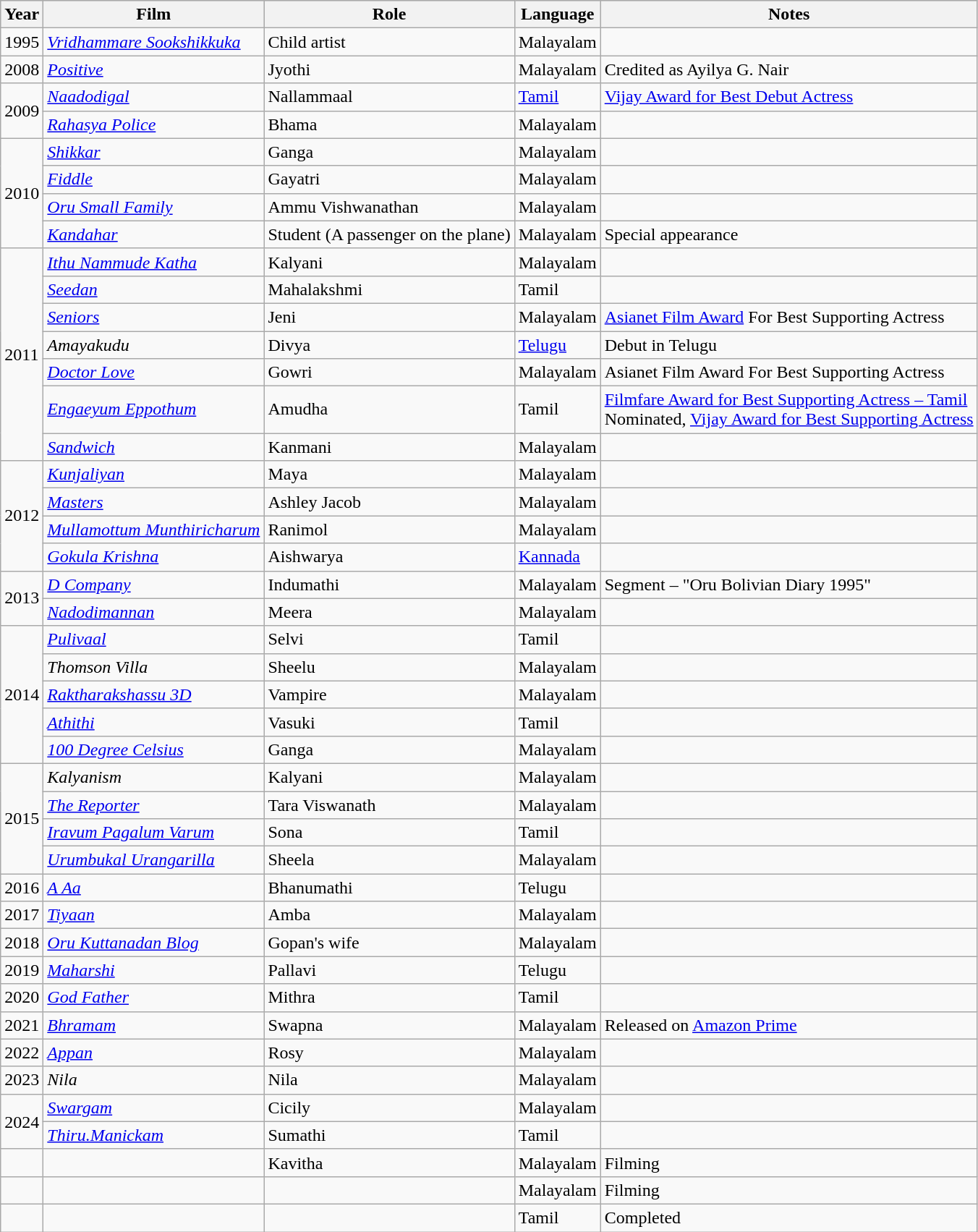<table class="wikitable sortable">
<tr style="background:#ccc; text-align:center;">
<th>Year</th>
<th>Film</th>
<th>Role</th>
<th>Language</th>
<th>Notes</th>
</tr>
<tr>
<td>1995</td>
<td><em><a href='#'>Vridhammare Sookshikkuka</a></em></td>
<td>Child artist</td>
<td>Malayalam</td>
<td></td>
</tr>
<tr>
<td>2008</td>
<td><em><a href='#'>Positive</a></em></td>
<td>Jyothi</td>
<td>Malayalam</td>
<td>Credited as Ayilya G. Nair</td>
</tr>
<tr>
<td rowspan="2">2009</td>
<td><em><a href='#'>Naadodigal</a></em></td>
<td>Nallammaal</td>
<td><a href='#'>Tamil</a></td>
<td><a href='#'>Vijay Award for Best Debut Actress</a></td>
</tr>
<tr>
<td><em><a href='#'>Rahasya Police</a></em></td>
<td>Bhama</td>
<td>Malayalam</td>
<td></td>
</tr>
<tr>
<td rowspan="4">2010</td>
<td><em><a href='#'>Shikkar</a></em></td>
<td>Ganga</td>
<td>Malayalam</td>
<td></td>
</tr>
<tr>
<td><em><a href='#'>Fiddle</a></em></td>
<td>Gayatri</td>
<td>Malayalam</td>
<td></td>
</tr>
<tr>
<td><em><a href='#'>Oru Small Family</a></em></td>
<td>Ammu Vishwanathan</td>
<td>Malayalam</td>
<td></td>
</tr>
<tr>
<td><em><a href='#'>Kandahar</a></em></td>
<td>Student (A passenger on the plane)</td>
<td>Malayalam</td>
<td>Special appearance</td>
</tr>
<tr>
<td rowspan="7">2011</td>
<td><em><a href='#'>Ithu Nammude Katha</a></em></td>
<td>Kalyani</td>
<td>Malayalam</td>
<td></td>
</tr>
<tr>
<td><em><a href='#'>Seedan</a></em></td>
<td>Mahalakshmi</td>
<td>Tamil</td>
<td></td>
</tr>
<tr>
<td><em><a href='#'>Seniors</a></em></td>
<td>Jeni</td>
<td>Malayalam</td>
<td><a href='#'>Asianet Film Award</a> For Best Supporting Actress</td>
</tr>
<tr>
<td><em>Amayakudu</em></td>
<td>Divya</td>
<td><a href='#'>Telugu</a></td>
<td>Debut in Telugu</td>
</tr>
<tr>
<td><em><a href='#'>Doctor Love</a></em></td>
<td>Gowri</td>
<td>Malayalam</td>
<td>Asianet Film Award For Best Supporting Actress</td>
</tr>
<tr>
<td><em><a href='#'>Engaeyum Eppothum</a></em></td>
<td>Amudha</td>
<td>Tamil</td>
<td><a href='#'>Filmfare Award for Best Supporting Actress – Tamil</a><br>Nominated, <a href='#'>Vijay Award for Best Supporting Actress</a></td>
</tr>
<tr>
<td><em><a href='#'>Sandwich</a></em></td>
<td>Kanmani</td>
<td>Malayalam</td>
<td></td>
</tr>
<tr>
<td rowspan="4">2012</td>
<td><em><a href='#'>Kunjaliyan</a></em></td>
<td>Maya</td>
<td>Malayalam</td>
<td></td>
</tr>
<tr>
<td><em><a href='#'>Masters</a></em></td>
<td>Ashley Jacob</td>
<td>Malayalam</td>
<td></td>
</tr>
<tr>
<td><em><a href='#'>Mullamottum Munthiricharum</a></em></td>
<td>Ranimol</td>
<td>Malayalam</td>
<td></td>
</tr>
<tr>
<td><em><a href='#'>Gokula Krishna</a></em></td>
<td>Aishwarya</td>
<td><a href='#'>Kannada</a></td>
<td></td>
</tr>
<tr>
<td rowspan="2">2013</td>
<td><em><a href='#'>D Company</a></em></td>
<td>Indumathi</td>
<td>Malayalam</td>
<td>Segment – "Oru Bolivian Diary 1995"</td>
</tr>
<tr>
<td><em><a href='#'>Nadodimannan</a></em></td>
<td>Meera</td>
<td>Malayalam</td>
<td></td>
</tr>
<tr>
<td rowspan="5">2014</td>
<td><em><a href='#'>Pulivaal</a></em></td>
<td>Selvi</td>
<td>Tamil</td>
<td></td>
</tr>
<tr>
<td><em>Thomson Villa</em></td>
<td>Sheelu</td>
<td>Malayalam</td>
<td></td>
</tr>
<tr>
<td><em><a href='#'>Raktharakshassu 3D</a></em></td>
<td>Vampire</td>
<td>Malayalam</td>
<td></td>
</tr>
<tr>
<td><em><a href='#'>Athithi</a></em></td>
<td>Vasuki</td>
<td>Tamil</td>
<td></td>
</tr>
<tr>
<td><em><a href='#'>100 Degree Celsius</a></em></td>
<td>Ganga</td>
<td>Malayalam</td>
<td></td>
</tr>
<tr>
<td rowspan="4">2015</td>
<td><em>Kalyanism</em></td>
<td>Kalyani</td>
<td>Malayalam</td>
<td></td>
</tr>
<tr>
<td><em><a href='#'>The Reporter</a></em></td>
<td>Tara Viswanath</td>
<td>Malayalam</td>
<td></td>
</tr>
<tr>
<td><em><a href='#'>Iravum Pagalum Varum</a></em></td>
<td>Sona</td>
<td>Tamil</td>
<td></td>
</tr>
<tr>
<td><em><a href='#'>Urumbukal Urangarilla</a></em></td>
<td>Sheela</td>
<td>Malayalam</td>
<td></td>
</tr>
<tr>
<td rowspan="1">2016</td>
<td><em><a href='#'>A Aa</a></em></td>
<td>Bhanumathi</td>
<td>Telugu</td>
<td></td>
</tr>
<tr>
<td Rowspan=1>2017</td>
<td><em><a href='#'>Tiyaan</a></em></td>
<td>Amba</td>
<td>Malayalam</td>
<td></td>
</tr>
<tr>
<td>2018</td>
<td><em><a href='#'>Oru Kuttanadan Blog</a></em></td>
<td>Gopan's wife</td>
<td>Malayalam</td>
<td></td>
</tr>
<tr>
<td rowspan="1">2019</td>
<td><em><a href='#'>Maharshi</a></em></td>
<td>Pallavi</td>
<td>Telugu</td>
<td></td>
</tr>
<tr>
<td rowspan="1">2020</td>
<td><em><a href='#'>God Father</a></em></td>
<td>Mithra</td>
<td>Tamil</td>
<td></td>
</tr>
<tr>
<td>2021</td>
<td><em><a href='#'>Bhramam</a></em></td>
<td>Swapna</td>
<td>Malayalam</td>
<td>Released on <a href='#'>Amazon Prime</a></td>
</tr>
<tr>
<td>2022</td>
<td><em><a href='#'>Appan</a></em></td>
<td>Rosy</td>
<td>Malayalam</td>
<td></td>
</tr>
<tr>
<td>2023</td>
<td><em>Nila</em></td>
<td>Nila</td>
<td>Malayalam</td>
<td></td>
</tr>
<tr>
<td Rowspan=2>2024</td>
<td><em><a href='#'>Swargam</a></em></td>
<td>Cicily</td>
<td>Malayalam</td>
<td><br></td>
</tr>
<tr>
<td><em><a href='#'>Thiru.Manickam</a></em></td>
<td>Sumathi</td>
<td>Tamil</td>
<td></td>
</tr>
<tr>
<td></td>
<td></td>
<td>Kavitha</td>
<td>Malayalam</td>
<td>Filming</td>
</tr>
<tr>
<td></td>
<td></td>
<td></td>
<td>Malayalam</td>
<td>Filming</td>
</tr>
<tr>
<td></td>
<td></td>
<td></td>
<td>Tamil</td>
<td>Completed</td>
</tr>
</table>
